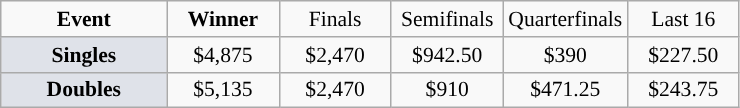<table class=wikitable style="font-size:90%;text-align:center">
<tr>
<td style="width:104px;"><strong>Event</strong></td>
<td style="width:68px;"><strong>Winner</strong></td>
<td style="width:68px;">Finals</td>
<td style="width:68px;">Semifinals</td>
<td style="width:68px;">Quarterfinals</td>
<td style="width:68px;">Last 16</td>
</tr>
<tr>
<td style="background:#dfe2e9;"><strong>Singles</strong></td>
<td>$4,875</td>
<td>$2,470</td>
<td>$942.50</td>
<td>$390</td>
<td>$227.50</td>
</tr>
<tr>
<td style="background:#dfe2e9;"><strong>Doubles</strong></td>
<td>$5,135</td>
<td>$2,470</td>
<td>$910</td>
<td>$471.25</td>
<td>$243.75</td>
</tr>
</table>
